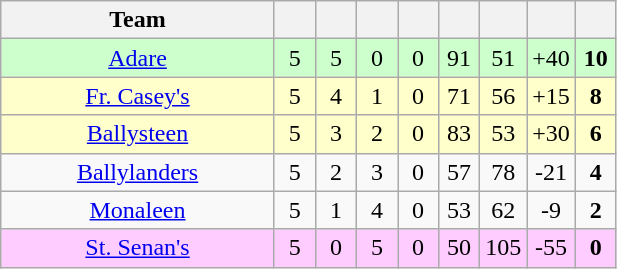<table class="wikitable" style="text-align:center">
<tr>
<th style="width:175px;">Team</th>
<th width="20"></th>
<th width="20"></th>
<th width="20"></th>
<th width="20"></th>
<th width="20"></th>
<th width="20"></th>
<th width="20"></th>
<th width="20"></th>
</tr>
<tr style="background:#cfc;">
<td><a href='#'>Adare</a></td>
<td>5</td>
<td>5</td>
<td>0</td>
<td>0</td>
<td>91</td>
<td>51</td>
<td>+40</td>
<td><strong>10</strong></td>
</tr>
<tr style="background:#ffffcc;">
<td><a href='#'>Fr. Casey's</a></td>
<td>5</td>
<td>4</td>
<td>1</td>
<td>0</td>
<td>71</td>
<td>56</td>
<td>+15</td>
<td><strong>8</strong></td>
</tr>
<tr style="background:#ffffcc;">
<td><a href='#'>Ballysteen</a></td>
<td>5</td>
<td>3</td>
<td>2</td>
<td>0</td>
<td>83</td>
<td>53</td>
<td>+30</td>
<td><strong>6</strong></td>
</tr>
<tr>
<td><a href='#'>Ballylanders</a></td>
<td>5</td>
<td>2</td>
<td>3</td>
<td>0</td>
<td>57</td>
<td>78</td>
<td>-21</td>
<td><strong>4</strong></td>
</tr>
<tr>
<td><a href='#'>Monaleen</a></td>
<td>5</td>
<td>1</td>
<td>4</td>
<td>0</td>
<td>53</td>
<td>62</td>
<td>-9</td>
<td><strong>2</strong></td>
</tr>
<tr style="background:#fcf;">
<td><a href='#'>St. Senan's</a></td>
<td>5</td>
<td>0</td>
<td>5</td>
<td>0</td>
<td>50</td>
<td>105</td>
<td>-55</td>
<td><strong>0</strong></td>
</tr>
</table>
